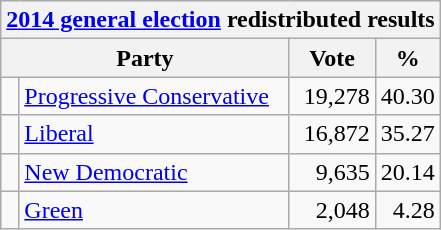<table class="wikitable">
<tr>
<th colspan="4"><a href='#'>2014 general election</a> redistributed results</th>
</tr>
<tr>
<th bgcolor="#DDDDFF" width="130px" colspan="2">Party</th>
<th bgcolor="#DDDDFF" width="50px">Vote</th>
<th bgcolor="#DDDDFF" width="30px">%</th>
</tr>
<tr>
<td> </td>
<td><a href='#'>Progressive Conservative</a></td>
<td align=right>19,278</td>
<td align=right>40.30</td>
</tr>
<tr>
<td> </td>
<td><a href='#'>Liberal</a></td>
<td align=right>16,872</td>
<td align=right>35.27</td>
</tr>
<tr>
<td> </td>
<td><a href='#'>New Democratic</a></td>
<td align=right>9,635</td>
<td align=right>20.14</td>
</tr>
<tr>
<td> </td>
<td><a href='#'>Green</a></td>
<td align=right>2,048</td>
<td align=right>4.28</td>
</tr>
</table>
